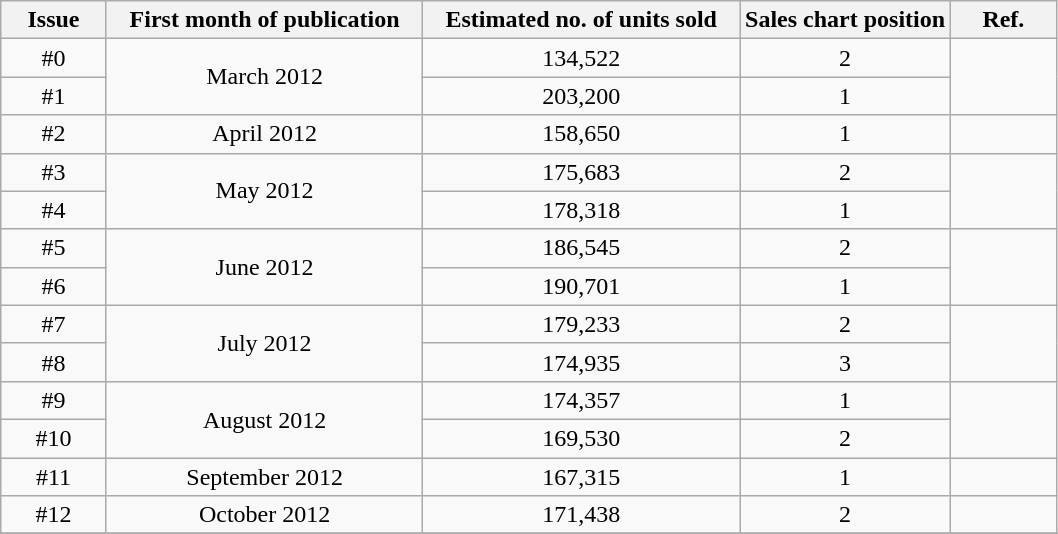<table class="wikitable" style="width:auto; text-align:center;">
<tr>
<th width=10%>Issue</th>
<th width=30%>First month of publication</th>
<th width=30%>Estimated no. of units sold</th>
<th width=20%>Sales chart position</th>
<th width=10%>Ref.</th>
</tr>
<tr>
<td>#0</td>
<td rowspan="2">March 2012</td>
<td>134,522</td>
<td>2</td>
<td rowspan="2"></td>
</tr>
<tr>
<td>#1</td>
<td>203,200</td>
<td>1</td>
</tr>
<tr>
<td>#2</td>
<td>April 2012</td>
<td>158,650</td>
<td>1</td>
<td></td>
</tr>
<tr>
<td>#3</td>
<td rowspan="2">May 2012</td>
<td>175,683</td>
<td>2</td>
<td rowspan="2"></td>
</tr>
<tr>
<td>#4</td>
<td>178,318</td>
<td>1</td>
</tr>
<tr>
<td>#5</td>
<td rowspan="2">June 2012</td>
<td>186,545</td>
<td>2</td>
<td rowspan="2"></td>
</tr>
<tr>
<td>#6</td>
<td>190,701</td>
<td>1</td>
</tr>
<tr>
<td>#7</td>
<td rowspan="2">July 2012</td>
<td>179,233</td>
<td>2</td>
<td rowspan="2"></td>
</tr>
<tr>
<td>#8</td>
<td>174,935</td>
<td>3</td>
</tr>
<tr>
<td>#9</td>
<td rowspan="2">August 2012</td>
<td>174,357</td>
<td>1</td>
<td rowspan="2"></td>
</tr>
<tr>
<td>#10</td>
<td>169,530</td>
<td>2</td>
</tr>
<tr>
<td>#11</td>
<td>September 2012</td>
<td>167,315</td>
<td>1</td>
<td></td>
</tr>
<tr>
<td>#12</td>
<td>October 2012</td>
<td>171,438</td>
<td>2</td>
<td></td>
</tr>
<tr>
</tr>
</table>
